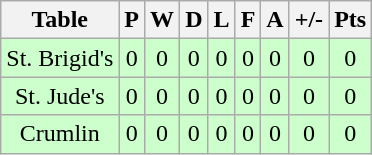<table class="wikitable">
<tr>
<th>Table</th>
<th>P</th>
<th>W</th>
<th>D</th>
<th>L</th>
<th>F</th>
<th>A</th>
<th>+/-</th>
<th>Pts</th>
</tr>
<tr style="text-align:Center; background:#cfc;">
<td>St. Brigid's</td>
<td>0</td>
<td>0</td>
<td>0</td>
<td>0</td>
<td>0</td>
<td>0</td>
<td>0</td>
<td>0</td>
</tr>
<tr style="text-align:Center; background:#cfc;">
<td>St. Jude's</td>
<td>0</td>
<td>0</td>
<td>0</td>
<td>0</td>
<td>0</td>
<td>0</td>
<td>0</td>
<td>0</td>
</tr>
<tr style="text-align:Center; background:#cfc;">
<td>Crumlin</td>
<td>0</td>
<td>0</td>
<td>0</td>
<td>0</td>
<td>0</td>
<td>0</td>
<td>0</td>
<td>0</td>
</tr>
</table>
